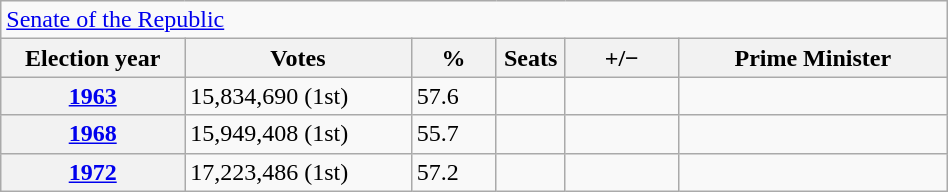<table class=wikitable style="width:50%; border:1px #AAAAFF solid">
<tr>
<td colspan=6><a href='#'>Senate of the Republic</a></td>
</tr>
<tr>
<th width=13%>Election year</th>
<th width=16%>Votes</th>
<th width=6%>%</th>
<th width=1%>Seats</th>
<th width=8%>+/−</th>
<th width=19%>Prime Minister</th>
</tr>
<tr>
<th><a href='#'>1963</a></th>
<td>15,834,690 (1st)</td>
<td>57.6</td>
<td></td>
<td></td>
<td></td>
</tr>
<tr>
<th><a href='#'>1968</a></th>
<td>15,949,408 (1st)</td>
<td>55.7</td>
<td></td>
<td></td>
<td></td>
</tr>
<tr>
<th><a href='#'>1972</a></th>
<td>17,223,486 (1st)</td>
<td>57.2</td>
<td></td>
<td></td>
<td></td>
</tr>
</table>
